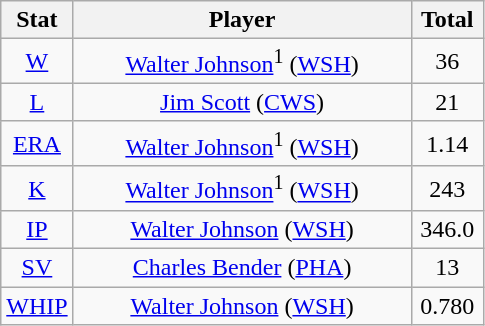<table class="wikitable" style="text-align:center;">
<tr>
<th style="width:15%;">Stat</th>
<th>Player</th>
<th style="width:15%;">Total</th>
</tr>
<tr>
<td><a href='#'>W</a></td>
<td><a href='#'>Walter Johnson</a><sup>1</sup> (<a href='#'>WSH</a>)</td>
<td>36</td>
</tr>
<tr>
<td><a href='#'>L</a></td>
<td><a href='#'>Jim Scott</a> (<a href='#'>CWS</a>)</td>
<td>21</td>
</tr>
<tr>
<td><a href='#'>ERA</a></td>
<td><a href='#'>Walter Johnson</a><sup>1</sup> (<a href='#'>WSH</a>)</td>
<td>1.14</td>
</tr>
<tr>
<td><a href='#'>K</a></td>
<td><a href='#'>Walter Johnson</a><sup>1</sup> (<a href='#'>WSH</a>)</td>
<td>243</td>
</tr>
<tr>
<td><a href='#'>IP</a></td>
<td><a href='#'>Walter Johnson</a> (<a href='#'>WSH</a>)</td>
<td>346.0</td>
</tr>
<tr>
<td><a href='#'>SV</a></td>
<td><a href='#'>Charles Bender</a> (<a href='#'>PHA</a>)</td>
<td>13</td>
</tr>
<tr>
<td><a href='#'>WHIP</a></td>
<td><a href='#'>Walter Johnson</a> (<a href='#'>WSH</a>)</td>
<td>0.780</td>
</tr>
</table>
